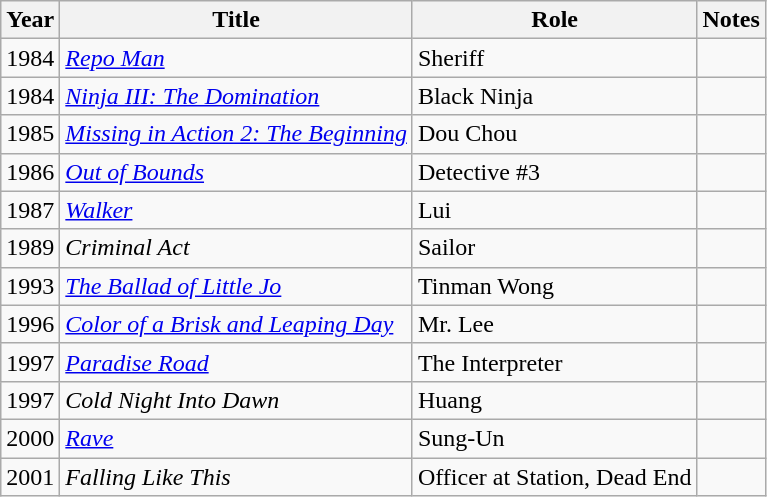<table class="wikitable">
<tr>
<th>Year</th>
<th>Title</th>
<th>Role</th>
<th>Notes</th>
</tr>
<tr>
<td>1984</td>
<td><em><a href='#'>Repo Man</a></em></td>
<td>Sheriff</td>
<td></td>
</tr>
<tr>
<td>1984</td>
<td><em><a href='#'>Ninja III: The Domination</a></em></td>
<td>Black Ninja</td>
<td></td>
</tr>
<tr>
<td>1985</td>
<td><em><a href='#'>Missing in Action 2: The Beginning</a></em></td>
<td>Dou Chou</td>
<td></td>
</tr>
<tr>
<td>1986</td>
<td><em><a href='#'>Out of Bounds</a></em></td>
<td>Detective #3</td>
<td></td>
</tr>
<tr>
<td>1987</td>
<td><em><a href='#'>Walker</a></em></td>
<td>Lui</td>
<td></td>
</tr>
<tr>
<td>1989</td>
<td><em>Criminal Act</em></td>
<td>Sailor</td>
<td></td>
</tr>
<tr>
<td>1993</td>
<td><em><a href='#'>The Ballad of Little Jo</a></em></td>
<td>Tinman Wong</td>
<td></td>
</tr>
<tr>
<td>1996</td>
<td><em><a href='#'>Color of a Brisk and Leaping Day</a></em></td>
<td>Mr. Lee</td>
<td></td>
</tr>
<tr>
<td>1997</td>
<td><em><a href='#'>Paradise Road</a></em></td>
<td>The Interpreter</td>
<td></td>
</tr>
<tr>
<td>1997</td>
<td><em>Cold Night Into Dawn</em></td>
<td>Huang</td>
<td></td>
</tr>
<tr>
<td>2000</td>
<td><em><a href='#'>Rave</a></em></td>
<td>Sung-Un</td>
<td></td>
</tr>
<tr>
<td>2001</td>
<td><em>Falling Like This</em></td>
<td>Officer at Station, Dead End</td>
<td></td>
</tr>
</table>
